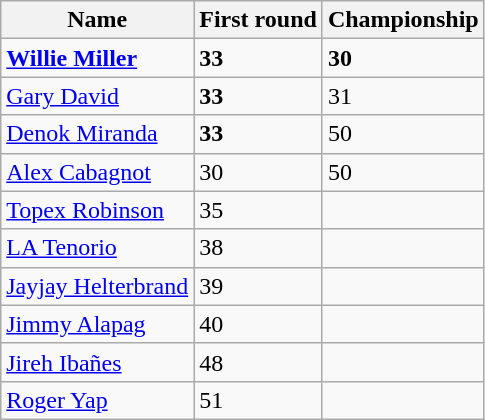<table class=wikitable>
<tr>
<th>Name</th>
<th>First round</th>
<th>Championship</th>
</tr>
<tr>
<td><strong><a href='#'>Willie Miller</a></strong></td>
<td><strong>33</strong></td>
<td><strong>30</strong></td>
</tr>
<tr>
<td><a href='#'>Gary David</a></td>
<td><strong>33</strong></td>
<td>31</td>
</tr>
<tr>
<td><a href='#'>Denok Miranda</a></td>
<td><strong>33</strong></td>
<td>50</td>
</tr>
<tr>
<td><a href='#'>Alex Cabagnot</a></td>
<td>30</td>
<td>50</td>
</tr>
<tr>
<td><a href='#'>Topex Robinson</a></td>
<td>35</td>
<td></td>
</tr>
<tr>
<td><a href='#'>LA Tenorio</a></td>
<td>38</td>
<td></td>
</tr>
<tr>
<td><a href='#'>Jayjay Helterbrand</a></td>
<td>39</td>
<td></td>
</tr>
<tr>
<td><a href='#'>Jimmy Alapag</a></td>
<td>40</td>
<td></td>
</tr>
<tr>
<td><a href='#'>Jireh Ibañes</a></td>
<td>48</td>
<td></td>
</tr>
<tr>
<td><a href='#'>Roger Yap</a></td>
<td>51</td>
<td></td>
</tr>
</table>
